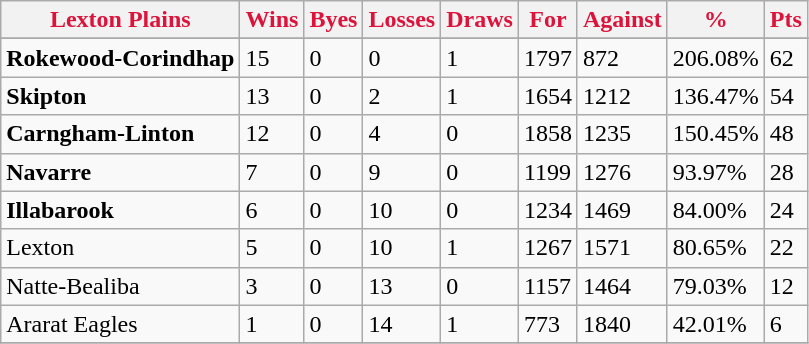<table class="wikitable">
<tr>
<th style="color:crimson">Lexton Plains</th>
<th style="color:crimson">Wins</th>
<th style="color:crimson">Byes</th>
<th style="color:crimson">Losses</th>
<th style="color:crimson">Draws</th>
<th style="color:crimson">For</th>
<th style="color:crimson">Against</th>
<th style="color:crimson">%</th>
<th style="color:crimson">Pts</th>
</tr>
<tr>
</tr>
<tr>
</tr>
<tr>
<td><strong>	Rokewood-Corindhap	</strong></td>
<td>15</td>
<td>0</td>
<td>0</td>
<td>1</td>
<td>1797</td>
<td>872</td>
<td>206.08%</td>
<td>62</td>
</tr>
<tr>
<td><strong>	Skipton	</strong></td>
<td>13</td>
<td>0</td>
<td>2</td>
<td>1</td>
<td>1654</td>
<td>1212</td>
<td>136.47%</td>
<td>54</td>
</tr>
<tr>
<td><strong>	Carngham-Linton	</strong></td>
<td>12</td>
<td>0</td>
<td>4</td>
<td>0</td>
<td>1858</td>
<td>1235</td>
<td>150.45%</td>
<td>48</td>
</tr>
<tr>
<td><strong>	Navarre	</strong></td>
<td>7</td>
<td>0</td>
<td>9</td>
<td>0</td>
<td>1199</td>
<td>1276</td>
<td>93.97%</td>
<td>28</td>
</tr>
<tr>
<td><strong>	Illabarook	</strong></td>
<td>6</td>
<td>0</td>
<td>10</td>
<td>0</td>
<td>1234</td>
<td>1469</td>
<td>84.00%</td>
<td>24</td>
</tr>
<tr>
<td>Lexton</td>
<td>5</td>
<td>0</td>
<td>10</td>
<td>1</td>
<td>1267</td>
<td>1571</td>
<td>80.65%</td>
<td>22</td>
</tr>
<tr>
<td>Natte-Bealiba</td>
<td>3</td>
<td>0</td>
<td>13</td>
<td>0</td>
<td>1157</td>
<td>1464</td>
<td>79.03%</td>
<td>12</td>
</tr>
<tr>
<td>Ararat Eagles</td>
<td>1</td>
<td>0</td>
<td>14</td>
<td>1</td>
<td>773</td>
<td>1840</td>
<td>42.01%</td>
<td>6</td>
</tr>
<tr>
</tr>
</table>
